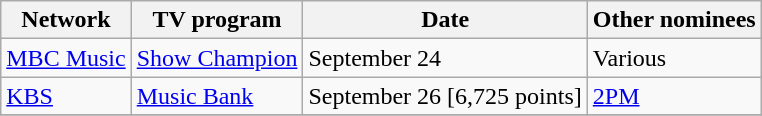<table class="wikitable">
<tr>
<th>Network</th>
<th>TV program</th>
<th>Date</th>
<th>Other nominees</th>
</tr>
<tr>
<td><a href='#'>MBC Music</a></td>
<td><a href='#'>Show Champion</a></td>
<td>September 24</td>
<td>Various</td>
</tr>
<tr>
<td><a href='#'>KBS</a></td>
<td><a href='#'>Music Bank</a></td>
<td>September 26 [6,725 points]</td>
<td><a href='#'>2PM</a></td>
</tr>
<tr>
</tr>
</table>
